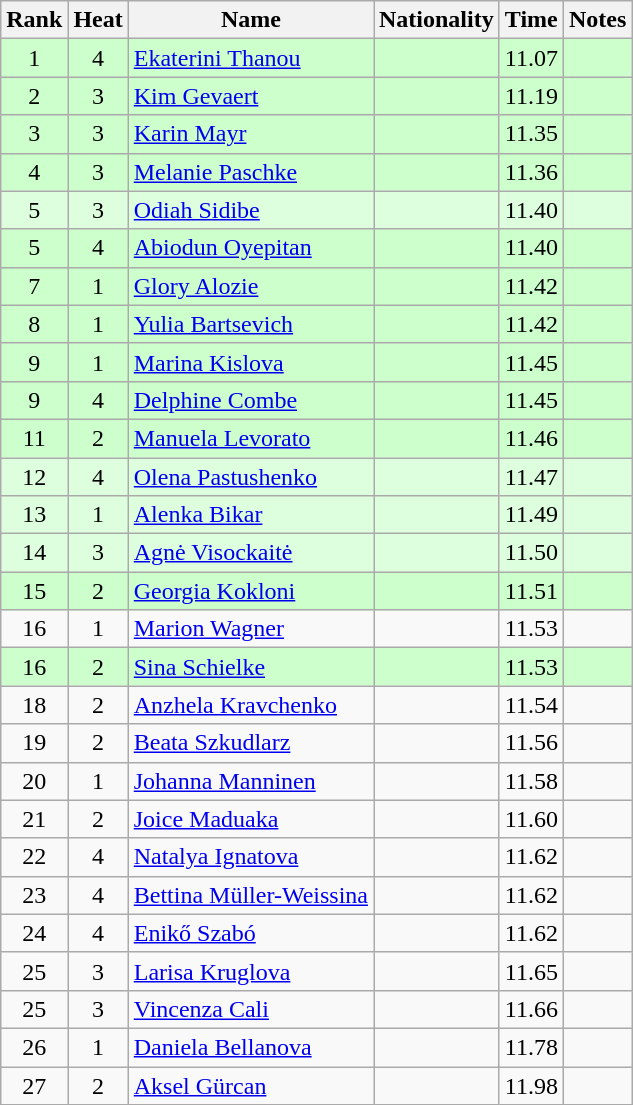<table class="wikitable sortable" style="text-align:center">
<tr>
<th>Rank</th>
<th>Heat</th>
<th>Name</th>
<th>Nationality</th>
<th>Time</th>
<th>Notes</th>
</tr>
<tr bgcolor=ccffcc>
<td>1</td>
<td>4</td>
<td align=left><a href='#'>Ekaterini Thanou</a></td>
<td align=left></td>
<td>11.07</td>
<td></td>
</tr>
<tr bgcolor=ccffcc>
<td>2</td>
<td>3</td>
<td align=left><a href='#'>Kim Gevaert</a></td>
<td align=left></td>
<td>11.19</td>
<td></td>
</tr>
<tr bgcolor=ccffcc>
<td>3</td>
<td>3</td>
<td align=left><a href='#'>Karin Mayr</a></td>
<td align=left></td>
<td>11.35</td>
<td></td>
</tr>
<tr bgcolor=ccffcc>
<td>4</td>
<td>3</td>
<td align=left><a href='#'>Melanie Paschke</a></td>
<td align=left></td>
<td>11.36</td>
<td></td>
</tr>
<tr bgcolor=ddffdd>
<td>5</td>
<td>3</td>
<td align=left><a href='#'>Odiah Sidibe</a></td>
<td align=left></td>
<td>11.40</td>
<td></td>
</tr>
<tr bgcolor=ccffcc>
<td>5</td>
<td>4</td>
<td align=left><a href='#'>Abiodun Oyepitan</a></td>
<td align=left></td>
<td>11.40</td>
<td></td>
</tr>
<tr bgcolor=ccffcc>
<td>7</td>
<td>1</td>
<td align=left><a href='#'>Glory Alozie</a></td>
<td align=left></td>
<td>11.42</td>
<td></td>
</tr>
<tr bgcolor=ccffcc>
<td>8</td>
<td>1</td>
<td align=left><a href='#'>Yulia Bartsevich</a></td>
<td align=left></td>
<td>11.42</td>
<td></td>
</tr>
<tr bgcolor=ccffcc>
<td>9</td>
<td>1</td>
<td align=left><a href='#'>Marina Kislova</a></td>
<td align=left></td>
<td>11.45</td>
<td></td>
</tr>
<tr bgcolor=ccffcc>
<td>9</td>
<td>4</td>
<td align=left><a href='#'>Delphine Combe</a></td>
<td align=left></td>
<td>11.45</td>
<td></td>
</tr>
<tr bgcolor=ccffcc>
<td>11</td>
<td>2</td>
<td align=left><a href='#'>Manuela Levorato</a></td>
<td align=left></td>
<td>11.46</td>
<td></td>
</tr>
<tr bgcolor=ddffdd>
<td>12</td>
<td>4</td>
<td align=left><a href='#'>Olena Pastushenko</a></td>
<td align=left></td>
<td>11.47</td>
<td></td>
</tr>
<tr bgcolor=ddffdd>
<td>13</td>
<td>1</td>
<td align=left><a href='#'>Alenka Bikar</a></td>
<td align=left></td>
<td>11.49</td>
<td></td>
</tr>
<tr bgcolor=ddffdd>
<td>14</td>
<td>3</td>
<td align=left><a href='#'>Agnė Visockaitė</a></td>
<td align=left></td>
<td>11.50</td>
<td></td>
</tr>
<tr bgcolor=ccffcc>
<td>15</td>
<td>2</td>
<td align=left><a href='#'>Georgia Kokloni</a></td>
<td align=left></td>
<td>11.51</td>
<td></td>
</tr>
<tr>
<td>16</td>
<td>1</td>
<td align=left><a href='#'>Marion Wagner</a></td>
<td align=left></td>
<td>11.53</td>
<td></td>
</tr>
<tr bgcolor=ccffcc>
<td>16</td>
<td>2</td>
<td align=left><a href='#'>Sina Schielke</a></td>
<td align=left></td>
<td>11.53</td>
<td></td>
</tr>
<tr>
<td>18</td>
<td>2</td>
<td align=left><a href='#'>Anzhela Kravchenko</a></td>
<td align=left></td>
<td>11.54</td>
<td></td>
</tr>
<tr>
<td>19</td>
<td>2</td>
<td align=left><a href='#'>Beata Szkudlarz</a></td>
<td align=left></td>
<td>11.56</td>
<td></td>
</tr>
<tr>
<td>20</td>
<td>1</td>
<td align=left><a href='#'>Johanna Manninen</a></td>
<td align=left></td>
<td>11.58</td>
<td></td>
</tr>
<tr>
<td>21</td>
<td>2</td>
<td align=left><a href='#'>Joice Maduaka</a></td>
<td align=left></td>
<td>11.60</td>
<td></td>
</tr>
<tr>
<td>22</td>
<td>4</td>
<td align=left><a href='#'>Natalya Ignatova</a></td>
<td align=left></td>
<td>11.62</td>
<td></td>
</tr>
<tr>
<td>23</td>
<td>4</td>
<td align=left><a href='#'>Bettina Müller-Weissina</a></td>
<td align=left></td>
<td>11.62</td>
<td></td>
</tr>
<tr>
<td>24</td>
<td>4</td>
<td align=left><a href='#'>Enikő Szabó</a></td>
<td align=left></td>
<td>11.62</td>
<td></td>
</tr>
<tr>
<td>25</td>
<td>3</td>
<td align=left><a href='#'>Larisa Kruglova</a></td>
<td align=left></td>
<td>11.65</td>
<td></td>
</tr>
<tr>
<td>25</td>
<td>3</td>
<td align=left><a href='#'>Vincenza Cali</a></td>
<td align=left></td>
<td>11.66</td>
<td></td>
</tr>
<tr>
<td>26</td>
<td>1</td>
<td align=left><a href='#'>Daniela Bellanova</a></td>
<td align=left></td>
<td>11.78</td>
<td></td>
</tr>
<tr>
<td>27</td>
<td>2</td>
<td align=left><a href='#'>Aksel Gürcan</a></td>
<td align=left></td>
<td>11.98</td>
<td></td>
</tr>
</table>
